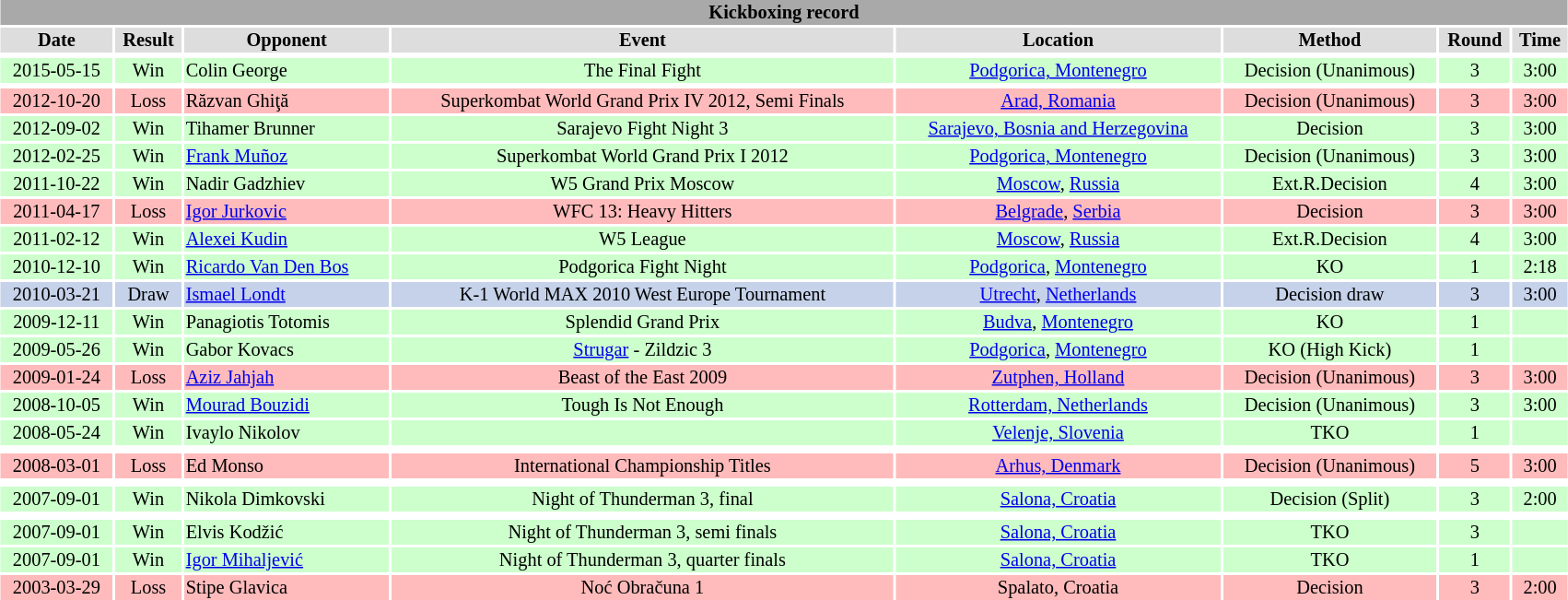<table class="toccolours"  style="width:90%; clear:both; margin:1.5em auto; font-size:85%; text-align:center;">
<tr>
<th colspan="8" style="background:darkGrey;"><span>Kickboxing record</span></th>
</tr>
<tr style="background:#ddd;">
<th>Date</th>
<th>Result</th>
<th>Opponent</th>
<th>Event</th>
<th>Location</th>
<th>Method</th>
<th>Round</th>
<th>Time</th>
</tr>
<tr>
</tr>
<tr style="background:#cfc;">
<td>2015-05-15</td>
<td>Win</td>
<td align=left> Colin George</td>
<td>The Final Fight </td>
<td><a href='#'>Podgorica, Montenegro</a></td>
<td>Decision (Unanimous)</td>
<td>3</td>
<td>3:00</td>
</tr>
<tr>
</tr>
<tr style="background:#fbb;">
<td>2012-10-20</td>
<td>Loss</td>
<td align=left> Răzvan Ghiţă</td>
<td>Superkombat World Grand Prix IV 2012, Semi Finals</td>
<td><a href='#'>Arad, Romania</a></td>
<td>Decision (Unanimous)</td>
<td>3</td>
<td>3:00</td>
</tr>
<tr style="background:#cfc;">
<td>2012-09-02</td>
<td>Win</td>
<td align=left> Tihamer Brunner</td>
<td>Sarajevo Fight Night 3</td>
<td><a href='#'>Sarajevo, Bosnia and Herzegovina</a></td>
<td>Decision</td>
<td>3</td>
<td>3:00</td>
</tr>
<tr style="background:#cfc;">
<td>2012-02-25</td>
<td>Win</td>
<td align=left> <a href='#'>Frank Muñoz</a></td>
<td>Superkombat World Grand Prix I 2012</td>
<td><a href='#'>Podgorica, Montenegro</a></td>
<td>Decision (Unanimous)</td>
<td>3</td>
<td>3:00</td>
</tr>
<tr style="background:#cfc;">
<td>2011-10-22</td>
<td>Win</td>
<td align=left> Nadir Gadzhiev</td>
<td>W5 Grand Prix Moscow</td>
<td><a href='#'>Moscow</a>, <a href='#'>Russia</a></td>
<td>Ext.R.Decision</td>
<td>4</td>
<td>3:00</td>
</tr>
<tr style="background:#fbb;">
<td>2011-04-17</td>
<td>Loss</td>
<td align=left> <a href='#'>Igor Jurkovic</a></td>
<td>WFC 13: Heavy Hitters</td>
<td><a href='#'>Belgrade</a>, <a href='#'>Serbia</a></td>
<td>Decision</td>
<td>3</td>
<td>3:00</td>
</tr>
<tr style="background:#cfc;">
<td>2011-02-12</td>
<td>Win</td>
<td align=left> <a href='#'>Alexei Kudin</a></td>
<td>W5 League</td>
<td><a href='#'>Moscow</a>, <a href='#'>Russia</a></td>
<td>Ext.R.Decision</td>
<td>4</td>
<td>3:00</td>
</tr>
<tr style="background:#cfc;">
<td>2010-12-10</td>
<td>Win</td>
<td align=left> <a href='#'>Ricardo Van Den Bos</a></td>
<td>Podgorica Fight Night</td>
<td><a href='#'>Podgorica</a>, <a href='#'>Montenegro</a></td>
<td>KO</td>
<td>1</td>
<td>2:18</td>
</tr>
<tr style="background:#c5d2ea;">
<td>2010-03-21</td>
<td>Draw</td>
<td align=left> <a href='#'>Ismael Londt</a></td>
<td>K-1 World MAX 2010 West Europe Tournament</td>
<td><a href='#'>Utrecht</a>, <a href='#'>Netherlands</a></td>
<td>Decision draw</td>
<td>3</td>
<td>3:00</td>
</tr>
<tr style="background:#cfc;">
<td>2009-12-11</td>
<td>Win</td>
<td align=left> Panagiotis Totomis</td>
<td>Splendid Grand Prix</td>
<td><a href='#'>Budva</a>, <a href='#'>Montenegro</a></td>
<td>KO</td>
<td>1</td>
<td></td>
</tr>
<tr style="background:#cfc;">
<td>2009-05-26</td>
<td>Win</td>
<td align=left> Gabor Kovacs</td>
<td><a href='#'>Strugar</a> - Zildzic 3</td>
<td><a href='#'>Podgorica</a>, <a href='#'>Montenegro</a></td>
<td>KO (High Kick)</td>
<td>1</td>
<td></td>
</tr>
<tr style="background:#fbb;">
<td>2009-01-24</td>
<td>Loss</td>
<td align=left> <a href='#'>Aziz Jahjah</a></td>
<td>Beast of the East 2009 </td>
<td><a href='#'>Zutphen, Holland</a></td>
<td>Decision (Unanimous)</td>
<td>3</td>
<td>3:00</td>
</tr>
<tr style="background:#cfc;">
<td>2008-10-05</td>
<td>Win</td>
<td align=left> <a href='#'>Mourad Bouzidi</a></td>
<td>Tough Is Not Enough</td>
<td><a href='#'>Rotterdam, Netherlands</a></td>
<td>Decision (Unanimous)</td>
<td>3</td>
<td>3:00</td>
</tr>
<tr style="background:#cfc;">
<td>2008-05-24</td>
<td>Win</td>
<td align=left> Ivaylo Nikolov</td>
<td></td>
<td><a href='#'>Velenje, Slovenia</a></td>
<td>TKO</td>
<td>1</td>
<td></td>
</tr>
<tr>
<th style=background:white colspan=9></th>
</tr>
<tr style="background:#fbb;">
<td>2008-03-01</td>
<td>Loss</td>
<td align=left> Ed Monso</td>
<td>International Championship Titles</td>
<td><a href='#'>Arhus, Denmark</a></td>
<td>Decision (Unanimous)</td>
<td>5</td>
<td>3:00</td>
</tr>
<tr>
<th style=background:white colspan=9></th>
</tr>
<tr style="background:#cfc;">
<td>2007-09-01</td>
<td>Win</td>
<td align=left> Nikola Dimkovski</td>
<td>Night of Thunderman 3, final</td>
<td><a href='#'>Salona, Croatia</a></td>
<td>Decision (Split)</td>
<td>3</td>
<td>2:00</td>
</tr>
<tr>
<th style=background:white colspan=9></th>
</tr>
<tr style="background:#cfc;">
<td>2007-09-01</td>
<td>Win</td>
<td align=left> Elvis Kodžić</td>
<td>Night of Thunderman 3, semi finals</td>
<td><a href='#'>Salona, Croatia</a></td>
<td>TKO</td>
<td>3</td>
<td></td>
</tr>
<tr style="background:#cfc;">
<td>2007-09-01</td>
<td>Win</td>
<td align=left> <a href='#'>Igor Mihaljević</a></td>
<td>Night of Thunderman 3, quarter finals</td>
<td><a href='#'>Salona, Croatia</a></td>
<td>TKO</td>
<td>1</td>
<td></td>
</tr>
<tr style=" background:#fbb;">
<td>2003-03-29</td>
<td>Loss</td>
<td align=left> Stipe Glavica</td>
<td>Noć Obračuna 1</td>
<td>Spalato, Croatia</td>
<td>Decision</td>
<td>3</td>
<td>2:00</td>
</tr>
<tr>
</tr>
</table>
